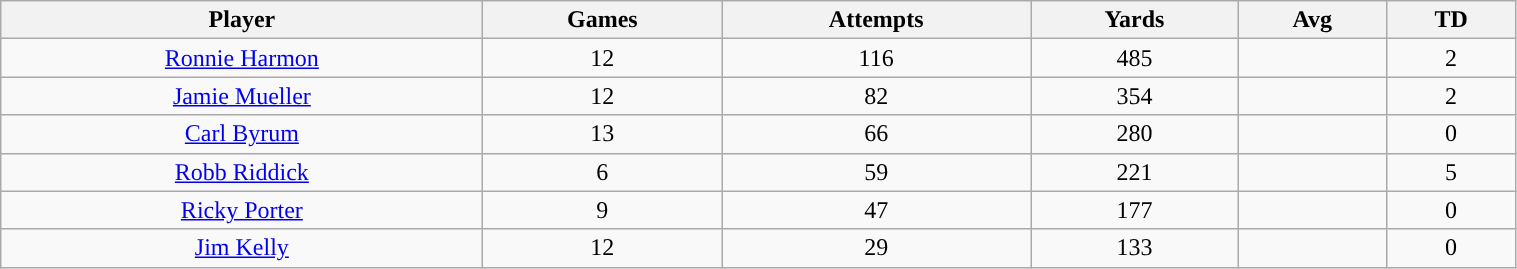<table class="wikitable" style="width:80%;">
<tr>
<th>Player</th>
<th>Games</th>
<th>Attempts</th>
<th>Yards</th>
<th>Avg</th>
<th>TD</th>
</tr>
<tr style="text-align:center;" bgcolor="">
<td><a href='#'>Ronnie Harmon</a></td>
<td>12</td>
<td>116</td>
<td>485</td>
<td></td>
<td>2</td>
</tr>
<tr style="text-align:center;" bgcolor="">
<td><a href='#'>Jamie Mueller</a></td>
<td>12</td>
<td>82</td>
<td>354</td>
<td></td>
<td>2</td>
</tr>
<tr style="text-align:center;" bgcolor="">
<td><a href='#'>Carl Byrum</a></td>
<td>13</td>
<td>66</td>
<td>280</td>
<td></td>
<td>0</td>
</tr>
<tr style="text-align:center;" bgcolor="">
<td><a href='#'>Robb Riddick</a></td>
<td>6</td>
<td>59</td>
<td>221</td>
<td></td>
<td>5</td>
</tr>
<tr style="text-align:center;" bgcolor="">
<td><a href='#'>Ricky Porter</a></td>
<td>9</td>
<td>47</td>
<td>177</td>
<td></td>
<td>0</td>
</tr>
<tr style="text-align:center;" bgcolor="">
<td><a href='#'>Jim Kelly</a></td>
<td>12</td>
<td>29</td>
<td>133</td>
<td></td>
<td>0</td>
</tr>
</table>
